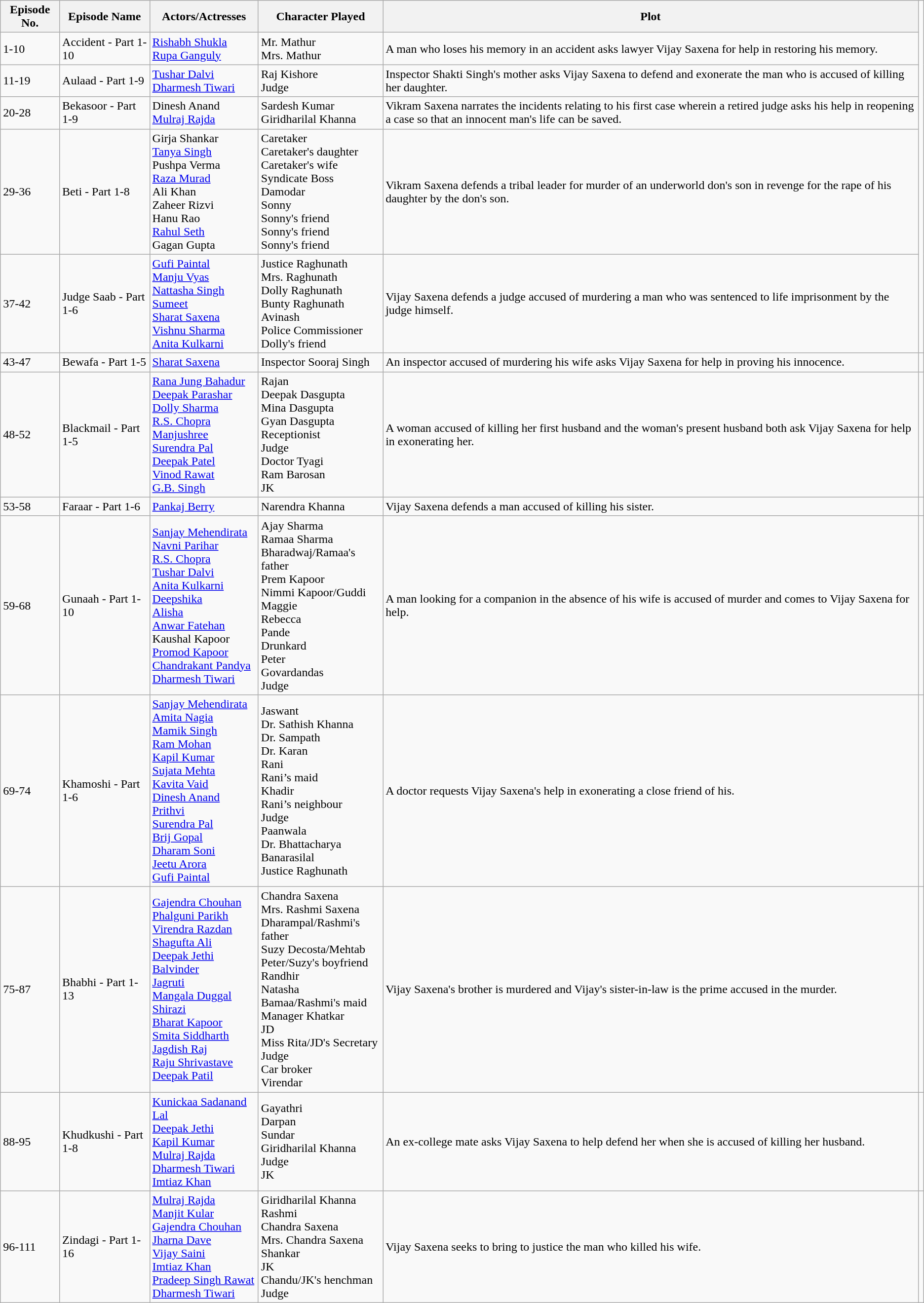<table class="wikitable sortable">
<tr>
<th>Episode No.</th>
<th>Episode Name</th>
<th>Actors/Actresses</th>
<th>Character Played</th>
<th>Plot</th>
</tr>
<tr>
<td>1-10</td>
<td>Accident - Part 1-10</td>
<td><a href='#'>Rishabh Shukla</a><br><a href='#'>Rupa Ganguly</a></td>
<td>Mr. Mathur<br>Mrs. Mathur</td>
<td>A man who loses his memory in an accident asks lawyer Vijay Saxena for help in restoring his memory.</td>
</tr>
<tr>
<td>11-19</td>
<td>Aulaad - Part 1-9</td>
<td><a href='#'>Tushar Dalvi</a><br><a href='#'>Dharmesh Tiwari</a></td>
<td>Raj Kishore<br>Judge</td>
<td>Inspector Shakti Singh's mother asks Vijay Saxena to defend and exonerate the man who is accused of killing her daughter.</td>
</tr>
<tr>
<td>20-28</td>
<td>Bekasoor - Part 1-9</td>
<td>Dinesh Anand<br><a href='#'>Mulraj Rajda</a></td>
<td>Sardesh Kumar<br>Giridharilal Khanna</td>
<td>Vikram Saxena narrates the incidents relating to his first case wherein a retired judge asks his help in reopening a case so that an innocent man's life can be saved.</td>
</tr>
<tr>
<td>29-36</td>
<td>Beti - Part 1-8</td>
<td>Girja Shankar<br><a href='#'>Tanya Singh</a><br>Pushpa Verma<br><a href='#'>Raza Murad</a><br>Ali Khan<br>Zaheer Rizvi<br>Hanu Rao<br><a href='#'>Rahul Seth</a><br>Gagan Gupta</td>
<td>Caretaker<br>Caretaker's daughter<br>Caretaker's wife<br>Syndicate Boss<br>Damodar<br>Sonny<br>Sonny's friend<br>Sonny's friend<br>Sonny's friend</td>
<td>Vikram Saxena defends a tribal leader for murder of an underworld don's son in revenge for the rape of his daughter by the don's son.</td>
</tr>
<tr>
<td>37-42</td>
<td>Judge Saab - Part 1-6</td>
<td><a href='#'>Gufi Paintal</a><br><a href='#'>Manju Vyas</a><br><a href='#'>Nattasha Singh</a><br><a href='#'>Sumeet</a><br><a href='#'>Sharat Saxena</a><br><a href='#'>Vishnu Sharma</a><br><a href='#'>Anita Kulkarni</a></td>
<td>Justice Raghunath<br>Mrs. Raghunath<br>Dolly Raghunath<br>Bunty Raghunath<br>Avinash<br>Police Commissioner<br>Dolly's friend</td>
<td>Vijay Saxena defends a judge accused of murdering a man who was sentenced to life imprisonment by the judge himself.</td>
</tr>
<tr>
<td>43-47</td>
<td>Bewafa - Part 1-5</td>
<td><a href='#'>Sharat Saxena</a></td>
<td>Inspector Sooraj Singh</td>
<td>An inspector accused of murdering his wife asks Vijay Saxena for help in proving his innocence.</td>
<td></td>
</tr>
<tr>
<td>48-52</td>
<td>Blackmail - Part 1-5</td>
<td><a href='#'>Rana Jung Bahadur</a><br><a href='#'>Deepak Parashar</a><br><a href='#'>Dolly Sharma</a><br><a href='#'>R.S. Chopra</a><br><a href='#'>Manjushree</a><br><a href='#'>Surendra Pal</a><br><a href='#'>Deepak Patel</a><br><a href='#'>Vinod Rawat</a><br><a href='#'>G.B. Singh</a></td>
<td>Rajan<br>Deepak Dasgupta<br>Mina Dasgupta<br>Gyan Dasgupta<br>Receptionist<br>Judge<br>Doctor Tyagi<br>Ram Barosan<br>JK</td>
<td>A woman accused of killing her first husband and the woman's present husband both ask Vijay Saxena for help in exonerating her.</td>
<td></td>
</tr>
<tr>
<td>53-58</td>
<td>Faraar - Part 1-6</td>
<td><a href='#'>Pankaj Berry</a></td>
<td>Narendra Khanna</td>
<td>Vijay Saxena defends a man accused of killing his sister.</td>
<td></td>
</tr>
<tr>
<td>59-68</td>
<td>Gunaah - Part 1-10</td>
<td><a href='#'>Sanjay Mehendirata</a><br><a href='#'>Navni Parihar</a><br><a href='#'>R.S. Chopra</a><br><a href='#'>Tushar Dalvi</a><br><a href='#'>Anita Kulkarni</a><br><a href='#'>Deepshika</a><br><a href='#'>Alisha</a><br><a href='#'>Anwar Fatehan</a><br>Kaushal Kapoor<br><a href='#'>Promod Kapoor</a><br><a href='#'>Chandrakant Pandya</a><br><a href='#'>Dharmesh Tiwari</a></td>
<td>Ajay Sharma<br>Ramaa Sharma<br>Bharadwaj/Ramaa's father<br>Prem Kapoor<br> Nimmi Kapoor/Guddi<br>Maggie<br>Rebecca<br>Pande<br>Drunkard<br>Peter<br>Govardandas<br>Judge</td>
<td>A man looking for a companion in the absence of his wife is accused of murder and comes to Vijay Saxena for help.</td>
<td></td>
</tr>
<tr>
<td>69-74</td>
<td>Khamoshi - Part 1-6</td>
<td><a href='#'>Sanjay Mehendirata</a><br><a href='#'>Amita Nagia</a><br><a href='#'>Mamik Singh</a><br><a href='#'>Ram Mohan</a><br><a href='#'>Kapil Kumar</a><br><a href='#'>Sujata Mehta</a><br><a href='#'>Kavita Vaid</a><br><a href='#'>Dinesh Anand</a><br><a href='#'>Prithvi</a><br><a href='#'>Surendra Pal</a><br><a href='#'>Brij Gopal</a><br><a href='#'>Dharam Soni</a><br><a href='#'>Jeetu Arora</a><br><a href='#'>Gufi Paintal</a></td>
<td Dr. Jaswant>Jaswant<br>Dr. Sathish Khanna<br>Dr. Sampath<br>Dr. Karan<br>Rani<br>Rani’s maid<br>Khadir<br>Rani’s neighbour<br>Judge<br>Paanwala<br>Dr. Bhattacharya<br>Banarasilal<br>Justice Raghunath</td>
<td>A doctor requests Vijay Saxena's help in exonerating a close friend of his.</td>
<td></td>
</tr>
<tr>
<td>75-87</td>
<td>Bhabhi - Part 1-13</td>
<td><a href='#'>Gajendra Chouhan</a><br><a href='#'>Phalguni Parikh</a><br><a href='#'>Virendra Razdan</a><br><a href='#'>Shagufta Ali</a><br><a href='#'>Deepak Jethi</a><br><a href='#'>Balvinder</a><br><a href='#'>Jagruti</a><br><a href='#'>Mangala Duggal</a><br><a href='#'>Shirazi</a><br><a href='#'>Bharat Kapoor</a><br><a href='#'>Smita Siddharth</a><br><a href='#'>Jagdish Raj</a><br><a href='#'>Raju Shrivastave</a><br><a href='#'>Deepak Patil</a></td>
<td>Chandra Saxena<br>Mrs. Rashmi Saxena<br>Dharampal/Rashmi's father<br>Suzy Decosta/Mehtab<br>Peter/Suzy's boyfriend<br>Randhir<br>Natasha<br>Bamaa/Rashmi's maid<br>Manager Khatkar<br>JD<br>Miss Rita/JD's Secretary<br>Judge<br>Car broker<br>Virendar</td>
<td>Vijay Saxena's brother is murdered and Vijay's sister-in-law is the prime accused in the murder.</td>
<td></td>
</tr>
<tr>
<td>88-95</td>
<td>Khudkushi - Part 1-8</td>
<td><a href='#'>Kunickaa Sadanand Lal</a><br><a href='#'>Deepak Jethi</a><br><a href='#'>Kapil Kumar</a><br><a href='#'>Mulraj Rajda</a><br><a href='#'>Dharmesh Tiwari</a><br><a href='#'>Imtiaz Khan</a></td>
<td>Gayathri<br>Darpan<br>Sundar<br>Giridharilal Khanna<br>Judge<br>JK</td>
<td>An ex-college mate asks Vijay Saxena to help defend her when she is accused of killing her husband.</td>
<td></td>
</tr>
<tr>
<td>96-111</td>
<td>Zindagi - Part 1-16</td>
<td><a href='#'>Mulraj Rajda</a><br><a href='#'>Manjit Kular</a><br><a href='#'>Gajendra Chouhan</a><br><a href='#'>Jharna Dave</a><br><a href='#'>Vijay Saini</a><br><a href='#'>Imtiaz Khan</a><br><a href='#'>Pradeep Singh Rawat</a><br><a href='#'>Dharmesh Tiwari</a></td>
<td>Giridharilal Khanna<br>Rashmi<br>Chandra Saxena<br>Mrs. Chandra Saxena<br>Shankar<br>JK<br>Chandu/JK's henchman<br>Judge</td>
<td>Vijay Saxena seeks to bring to justice the man who killed his wife.</td>
<td></td>
</tr>
</table>
